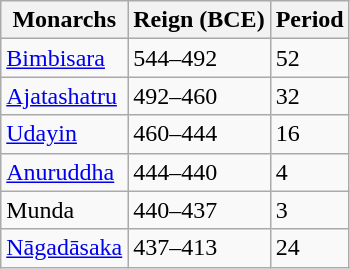<table class="wikitable">
<tr>
<th>Monarchs</th>
<th>Reign (BCE)</th>
<th>Period</th>
</tr>
<tr>
<td><a href='#'>Bimbisara</a></td>
<td>544–492</td>
<td>52</td>
</tr>
<tr>
<td><a href='#'>Ajatashatru</a></td>
<td>492–460</td>
<td>32</td>
</tr>
<tr>
<td><a href='#'>Udayin</a></td>
<td>460–444</td>
<td>16</td>
</tr>
<tr>
<td><a href='#'>Anuruddha</a></td>
<td>444–440</td>
<td>4</td>
</tr>
<tr>
<td>Munda</td>
<td>440–437</td>
<td>3</td>
</tr>
<tr>
<td><a href='#'>Nāgadāsaka</a></td>
<td>437–413</td>
<td>24</td>
</tr>
</table>
